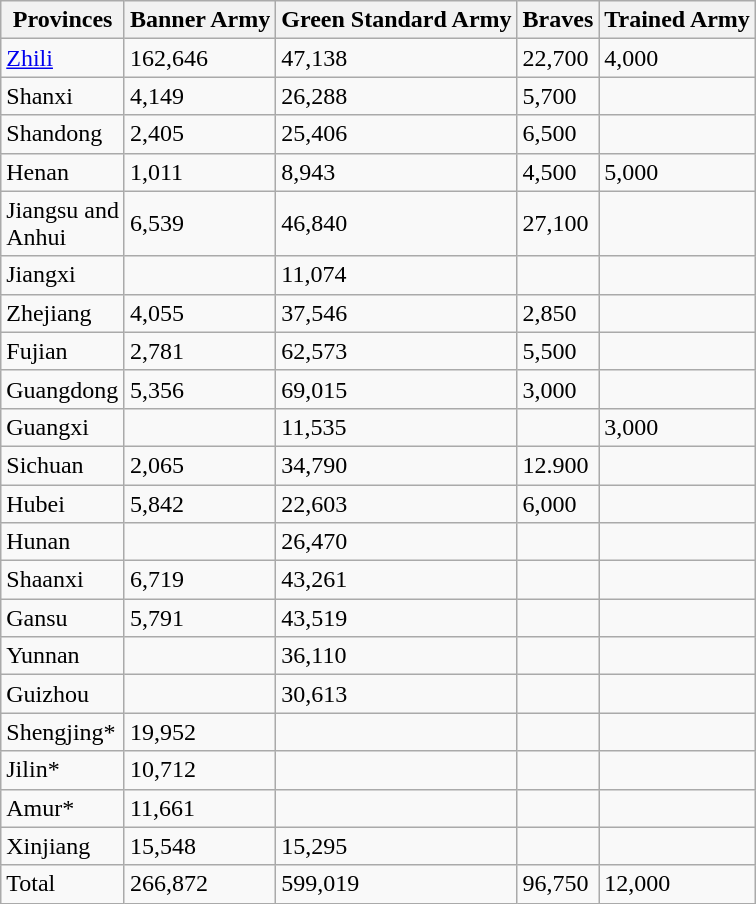<table class="wikitable collapsible collapsed">
<tr>
<th>Provinces</th>
<th>Banner Army</th>
<th>Green Standard Army</th>
<th>Braves</th>
<th>Trained Army</th>
</tr>
<tr>
<td><a href='#'>Zhili</a></td>
<td>162,646</td>
<td>47,138</td>
<td>22,700</td>
<td>4,000</td>
</tr>
<tr>
<td>Shanxi</td>
<td>4,149</td>
<td>26,288</td>
<td>5,700</td>
<td></td>
</tr>
<tr>
<td>Shandong</td>
<td>2,405</td>
<td>25,406</td>
<td>6,500</td>
<td></td>
</tr>
<tr>
<td>Henan</td>
<td>1,011</td>
<td>8,943</td>
<td>4,500</td>
<td>5,000</td>
</tr>
<tr>
<td>Jiangsu and<br>Anhui</td>
<td>6,539</td>
<td>46,840</td>
<td>27,100</td>
<td></td>
</tr>
<tr>
<td>Jiangxi</td>
<td></td>
<td>11,074</td>
<td></td>
<td></td>
</tr>
<tr>
<td>Zhejiang</td>
<td>4,055</td>
<td>37,546</td>
<td>2,850</td>
<td></td>
</tr>
<tr>
<td>Fujian</td>
<td>2,781</td>
<td>62,573</td>
<td>5,500</td>
<td></td>
</tr>
<tr>
<td>Guangdong</td>
<td>5,356</td>
<td>69,015</td>
<td>3,000</td>
<td></td>
</tr>
<tr>
<td>Guangxi</td>
<td></td>
<td>11,535</td>
<td></td>
<td>3,000</td>
</tr>
<tr>
<td>Sichuan</td>
<td>2,065</td>
<td>34,790</td>
<td>12.900</td>
<td></td>
</tr>
<tr>
<td>Hubei</td>
<td>5,842</td>
<td>22,603</td>
<td>6,000</td>
<td></td>
</tr>
<tr>
<td>Hunan</td>
<td></td>
<td>26,470</td>
<td></td>
<td></td>
</tr>
<tr>
<td>Shaanxi</td>
<td>6,719</td>
<td>43,261</td>
<td></td>
<td></td>
</tr>
<tr>
<td>Gansu</td>
<td>5,791</td>
<td>43,519</td>
<td></td>
<td></td>
</tr>
<tr>
<td>Yunnan</td>
<td></td>
<td>36,110</td>
<td></td>
<td></td>
</tr>
<tr>
<td>Guizhou</td>
<td></td>
<td>30,613</td>
<td></td>
<td></td>
</tr>
<tr>
<td>Shengjing*</td>
<td>19,952</td>
<td></td>
<td></td>
<td></td>
</tr>
<tr>
<td>Jilin*</td>
<td>10,712</td>
<td></td>
<td></td>
<td></td>
</tr>
<tr>
<td>Amur*</td>
<td>11,661</td>
<td></td>
<td></td>
<td></td>
</tr>
<tr>
<td>Xinjiang</td>
<td>15,548</td>
<td>15,295</td>
<td></td>
<td></td>
</tr>
<tr>
<td>Total</td>
<td>266,872</td>
<td>599,019</td>
<td>96,750</td>
<td>12,000</td>
</tr>
</table>
